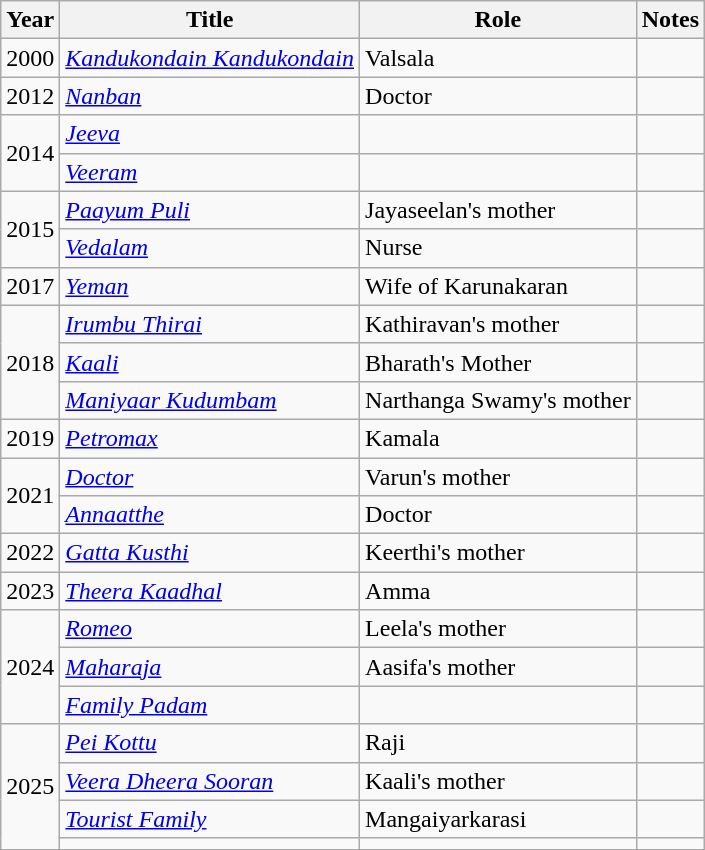<table class="wikitable sortable">
<tr>
<th>Year</th>
<th>Title</th>
<th>Role</th>
<th class="unsortable">Notes</th>
</tr>
<tr>
<td>2000</td>
<td><em><a href='#'>Kandukondain Kandukondain</a></em></td>
<td>Valsala</td>
<td></td>
</tr>
<tr>
<td>2012</td>
<td><em><a href='#'>Nanban</a></em></td>
<td>Doctor</td>
<td></td>
</tr>
<tr>
<td rowspan=2>2014</td>
<td><em><a href='#'>Jeeva</a></em></td>
<td></td>
<td></td>
</tr>
<tr>
<td><em><a href='#'>Veeram</a></em></td>
<td></td>
<td></td>
</tr>
<tr>
<td rowspan=2>2015</td>
<td><em><a href='#'>Paayum Puli</a></em></td>
<td>Jayaseelan's mother</td>
<td></td>
</tr>
<tr>
<td><em><a href='#'>Vedalam</a></em></td>
<td>Nurse</td>
<td></td>
</tr>
<tr>
<td>2017</td>
<td><em><a href='#'>Yeman</a></em></td>
<td>Wife of Karunakaran</td>
<td></td>
</tr>
<tr>
<td rowspan=3>2018</td>
<td><em><a href='#'>Irumbu Thirai</a></em></td>
<td>Kathiravan's mother</td>
<td></td>
</tr>
<tr>
<td><em><a href='#'>Kaali</a></em></td>
<td>Bharath's Mother</td>
<td></td>
</tr>
<tr>
<td><em><a href='#'>Maniyaar Kudumbam</a></em></td>
<td>Narthanga Swamy's mother</td>
<td></td>
</tr>
<tr>
<td>2019</td>
<td><em><a href='#'>Petromax</a></em></td>
<td>Kamala</td>
<td></td>
</tr>
<tr>
<td rowspan=2>2021</td>
<td><em><a href='#'>Doctor</a></em></td>
<td>Varun's mother</td>
<td></td>
</tr>
<tr>
<td><em><a href='#'>Annaatthe</a></em></td>
<td>Doctor</td>
<td></td>
</tr>
<tr>
<td>2022</td>
<td><em><a href='#'>Gatta Kusthi</a></em></td>
<td>Keerthi's mother</td>
<td></td>
</tr>
<tr>
<td>2023</td>
<td><em><a href='#'>Theera Kaadhal</a></em></td>
<td>Amma</td>
<td></td>
</tr>
<tr>
<td rowspan="3">2024</td>
<td><em><a href='#'>Romeo</a></em></td>
<td>Leela's mother</td>
<td></td>
</tr>
<tr>
<td><em><a href='#'>Maharaja</a></em></td>
<td>Aasifa's mother</td>
<td></td>
</tr>
<tr>
<td><em><a href='#'>Family Padam</a></em></td>
<td></td>
<td></td>
</tr>
<tr>
<td rowspan=4>2025</td>
<td><em><a href='#'>Pei Kottu</a></em></td>
<td>Raji</td>
<td></td>
</tr>
<tr>
<td><em><a href='#'>Veera Dheera Sooran</a></em></td>
<td>Kaali's mother</td>
<td></td>
</tr>
<tr>
<td><em><a href='#'>Tourist Family</a></em></td>
<td>Mangaiyarkarasi</td>
<td></td>
</tr>
<tr>
<td></td>
<td></td>
<td></td>
</tr>
<tr>
</tr>
</table>
